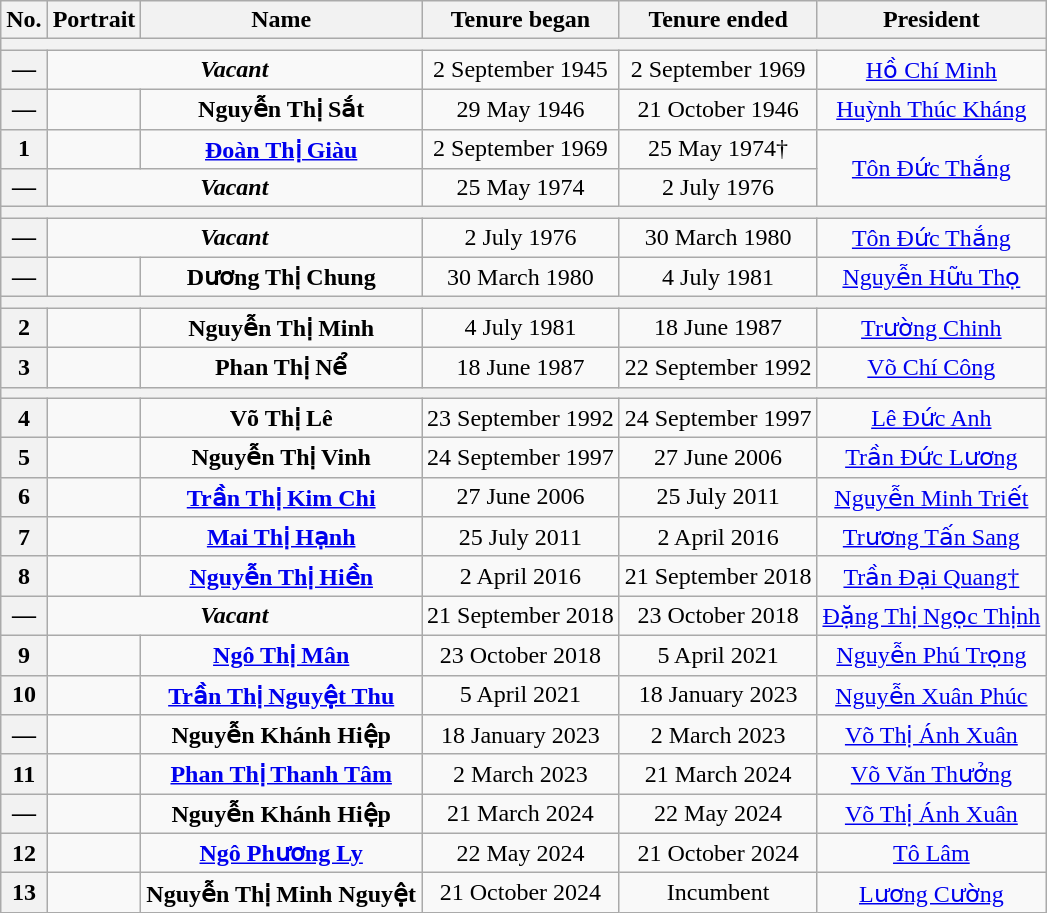<table class="wikitable sortable" style="text-align:Center;">
<tr>
<th class="unsortable">No.</th>
<th class="unsortable">Portrait</th>
<th class="unsortable">Name</th>
<th class="unsortable">Tenure began</th>
<th class="unsortable">Tenure ended</th>
<th class="unsortable">President</th>
</tr>
<tr>
<th colspan="6"></th>
</tr>
<tr>
<th><strong>—</strong></th>
<td colspan="2"><strong><em>Vacant</em></strong></td>
<td>2 September 1945</td>
<td>2 September 1969</td>
<td><a href='#'>Hồ Chí Minh</a></td>
</tr>
<tr>
<th><strong>—</strong></th>
<td></td>
<td><strong>Nguyễn Thị Sắt</strong><br></td>
<td>29 May 1946</td>
<td>21 October 1946</td>
<td><a href='#'>Huỳnh Thúc Kháng</a><br></td>
</tr>
<tr>
<th>1</th>
<td></td>
<td><strong><a href='#'>Đoàn Thị Giàu</a></strong><br></td>
<td>2 September 1969</td>
<td>25 May 1974†</td>
<td rowspan="2"><a href='#'>Tôn Đức Thắng</a></td>
</tr>
<tr>
<th><strong>—</strong></th>
<td colspan="2"><strong><em>Vacant</em></strong></td>
<td>25 May 1974</td>
<td>2 July 1976</td>
</tr>
<tr>
<th colspan="6"></th>
</tr>
<tr>
<th><strong>—</strong></th>
<td colspan="2"><strong><em>Vacant</em></strong></td>
<td>2 July 1976</td>
<td>30 March 1980</td>
<td><a href='#'>Tôn Đức Thắng</a></td>
</tr>
<tr>
<th><strong>—</strong></th>
<td></td>
<td><strong>Dương Thị Chung</strong><br></td>
<td>30 March 1980</td>
<td>4 July 1981</td>
<td><a href='#'>Nguyễn Hữu Thọ</a></td>
</tr>
<tr>
<th colspan="6"></th>
</tr>
<tr>
<th>2</th>
<td></td>
<td><strong>Nguyễn Thị Minh</strong><br></td>
<td>4 July 1981</td>
<td>18 June 1987</td>
<td><a href='#'>Trường Chinh</a></td>
</tr>
<tr>
<th>3</th>
<td></td>
<td><strong>Phan Thị Nể</strong><br></td>
<td>18 June 1987</td>
<td>22 September 1992</td>
<td><a href='#'>Võ Chí Công</a></td>
</tr>
<tr>
<th colspan="6"></th>
</tr>
<tr>
<th>4</th>
<td></td>
<td><strong>Võ Thị Lê</strong><br></td>
<td>23 September 1992</td>
<td>24 September 1997</td>
<td><a href='#'>Lê Đức Anh</a></td>
</tr>
<tr>
<th>5</th>
<td></td>
<td><strong>Nguyễn Thị Vinh</strong><br></td>
<td>24 September 1997</td>
<td>27 June 2006</td>
<td><a href='#'>Trần Đức Lương</a></td>
</tr>
<tr>
<th>6</th>
<td></td>
<td><strong><a href='#'>Trần Thị Kim Chi</a></strong><br></td>
<td>27 June 2006</td>
<td>25 July 2011</td>
<td><a href='#'>Nguyễn Minh Triết</a></td>
</tr>
<tr>
<th>7</th>
<td></td>
<td><strong><a href='#'>Mai Thị Hạnh</a></strong><br></td>
<td>25 July 2011</td>
<td>2 April 2016</td>
<td><a href='#'>Trương Tấn Sang</a></td>
</tr>
<tr>
<th>8</th>
<td></td>
<td><strong><a href='#'>Nguyễn Thị Hiền</a></strong><br></td>
<td>2 April 2016</td>
<td>21 September 2018</td>
<td><a href='#'>Trần Đại Quang†</a></td>
</tr>
<tr>
<th><strong>—</strong></th>
<td colspan="2"><strong><em>Vacant</em></strong></td>
<td>21 September 2018</td>
<td>23 October 2018</td>
<td><a href='#'>Đặng Thị Ngọc Thịnh</a><br></td>
</tr>
<tr>
<th>9</th>
<td></td>
<td><strong><a href='#'>Ngô Thị Mân</a></strong><br></td>
<td>23 October 2018</td>
<td>5 April 2021</td>
<td><a href='#'>Nguyễn Phú Trọng</a></td>
</tr>
<tr>
<th>10</th>
<td></td>
<td><strong><a href='#'>Trần Thị Nguyệt Thu</a></strong><br></td>
<td>5 April 2021</td>
<td>18 January 2023</td>
<td><a href='#'>Nguyễn Xuân Phúc</a></td>
</tr>
<tr>
<th><strong>—</strong></th>
<td></td>
<td><strong>Nguyễn Khánh Hiệp</strong><br></td>
<td>18 January 2023</td>
<td>2 March 2023</td>
<td><a href='#'>Võ Thị Ánh Xuân</a><br></td>
</tr>
<tr>
<th>11</th>
<td></td>
<td><strong><a href='#'>Phan Thị Thanh Tâm</a></strong><br></td>
<td>2 March 2023</td>
<td>21 March 2024</td>
<td><a href='#'>Võ Văn Thưởng</a></td>
</tr>
<tr>
<th><strong>—</strong></th>
<td></td>
<td><strong>Nguyễn Khánh Hiệp</strong><br></td>
<td>21 March 2024</td>
<td>22 May 2024</td>
<td><a href='#'>Võ Thị Ánh Xuân</a><br></td>
</tr>
<tr>
<th>12</th>
<td></td>
<td><strong><a href='#'>Ngô Phương Ly</a></strong><br></td>
<td>22 May 2024</td>
<td>21 October 2024</td>
<td><a href='#'>Tô Lâm</a></td>
</tr>
<tr>
<th>13</th>
<td></td>
<td><strong>Nguyễn Thị Minh Nguyệt</strong><br></td>
<td>21 October 2024</td>
<td>Incumbent</td>
<td><a href='#'>Lương Cường</a></td>
</tr>
</table>
